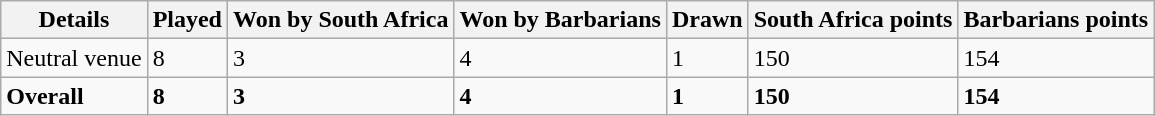<table class="wikitable sortable">
<tr>
<th>Details</th>
<th>Played</th>
<th>Won by South Africa</th>
<th>Won by Barbarians</th>
<th>Drawn</th>
<th>South Africa points</th>
<th>Barbarians points</th>
</tr>
<tr>
<td>Neutral venue</td>
<td>8</td>
<td>3</td>
<td>4</td>
<td>1</td>
<td>150</td>
<td>154</td>
</tr>
<tr>
<td><strong>Overall</strong></td>
<td><strong>8</strong></td>
<td><strong>3</strong></td>
<td><strong>4</strong></td>
<td><strong>1</strong></td>
<td><strong>150</strong></td>
<td><strong>154</strong></td>
</tr>
</table>
